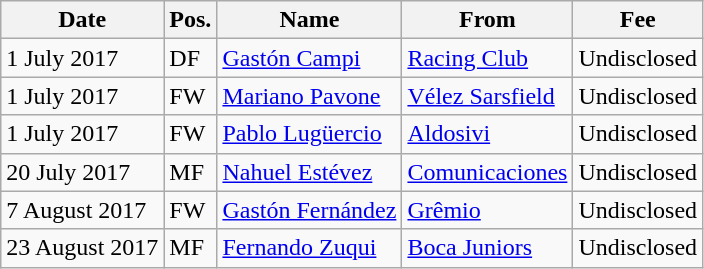<table class="wikitable">
<tr>
<th>Date</th>
<th>Pos.</th>
<th>Name</th>
<th>From</th>
<th>Fee</th>
</tr>
<tr>
<td>1 July 2017</td>
<td>DF</td>
<td> <a href='#'>Gastón Campi</a></td>
<td> <a href='#'>Racing Club</a></td>
<td>Undisclosed</td>
</tr>
<tr>
<td>1 July 2017</td>
<td>FW</td>
<td> <a href='#'>Mariano Pavone</a></td>
<td> <a href='#'>Vélez Sarsfield</a></td>
<td>Undisclosed</td>
</tr>
<tr>
<td>1 July 2017</td>
<td>FW</td>
<td> <a href='#'>Pablo Lugüercio</a></td>
<td> <a href='#'>Aldosivi</a></td>
<td>Undisclosed</td>
</tr>
<tr>
<td>20 July 2017</td>
<td>MF</td>
<td> <a href='#'>Nahuel Estévez</a></td>
<td> <a href='#'>Comunicaciones</a></td>
<td>Undisclosed</td>
</tr>
<tr>
<td>7 August 2017</td>
<td>FW</td>
<td> <a href='#'>Gastón Fernández</a></td>
<td> <a href='#'>Grêmio</a></td>
<td>Undisclosed</td>
</tr>
<tr>
<td>23 August 2017</td>
<td>MF</td>
<td> <a href='#'>Fernando Zuqui</a></td>
<td> <a href='#'>Boca Juniors</a></td>
<td>Undisclosed</td>
</tr>
</table>
